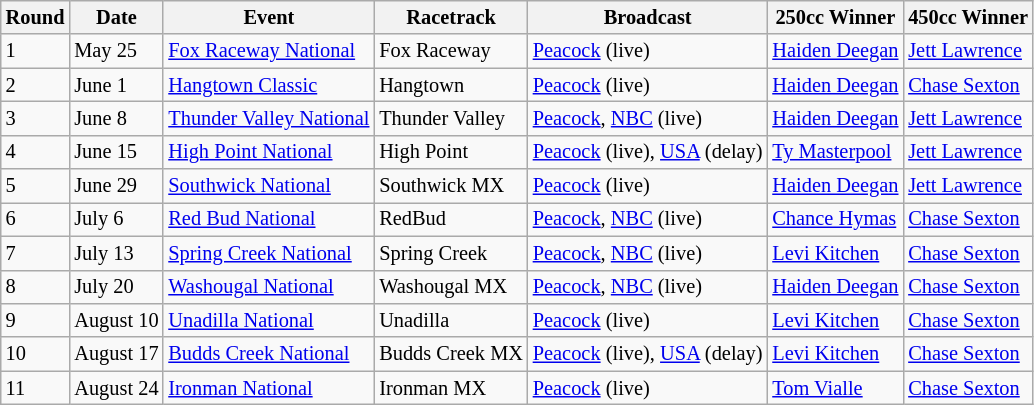<table class="wikitable" style="font-size: 85%;">
<tr>
<th>Round</th>
<th>Date</th>
<th>Event</th>
<th>Racetrack</th>
<th>Broadcast</th>
<th>250cc Winner</th>
<th>450cc Winner</th>
</tr>
<tr>
<td>1</td>
<td>May 25</td>
<td> <a href='#'>Fox Raceway National</a></td>
<td>Fox Raceway</td>
<td><a href='#'>Peacock</a> (live)</td>
<td> <a href='#'>Haiden Deegan</a></td>
<td> <a href='#'>Jett Lawrence</a></td>
</tr>
<tr>
<td>2</td>
<td>June 1</td>
<td> <a href='#'>Hangtown Classic</a></td>
<td>Hangtown</td>
<td><a href='#'>Peacock</a> (live)</td>
<td> <a href='#'>Haiden Deegan</a></td>
<td> <a href='#'>Chase Sexton</a></td>
</tr>
<tr>
<td>3</td>
<td>June 8</td>
<td> <a href='#'>Thunder Valley National</a></td>
<td>Thunder Valley</td>
<td><a href='#'>Peacock</a>, <a href='#'>NBC</a> (live)</td>
<td> <a href='#'>Haiden Deegan</a></td>
<td> <a href='#'>Jett Lawrence</a></td>
</tr>
<tr>
<td>4</td>
<td>June 15</td>
<td> <a href='#'>High Point National</a></td>
<td>High Point</td>
<td><a href='#'>Peacock</a> (live), <a href='#'>USA</a> (delay)</td>
<td> <a href='#'>Ty Masterpool</a></td>
<td> <a href='#'>Jett Lawrence</a></td>
</tr>
<tr>
<td>5</td>
<td>June 29</td>
<td> <a href='#'>Southwick National</a></td>
<td>Southwick MX</td>
<td><a href='#'>Peacock</a> (live)</td>
<td> <a href='#'>Haiden Deegan</a></td>
<td> <a href='#'>Jett Lawrence</a></td>
</tr>
<tr>
<td>6</td>
<td>July 6</td>
<td> <a href='#'>Red Bud National</a></td>
<td>RedBud</td>
<td><a href='#'>Peacock</a>, <a href='#'>NBC</a> (live)</td>
<td> <a href='#'>Chance Hymas</a></td>
<td> <a href='#'>Chase Sexton</a></td>
</tr>
<tr>
<td>7</td>
<td>July 13</td>
<td> <a href='#'>Spring Creek National</a></td>
<td>Spring Creek</td>
<td><a href='#'>Peacock</a>, <a href='#'>NBC</a> (live)</td>
<td> <a href='#'>Levi Kitchen</a></td>
<td> <a href='#'>Chase Sexton</a></td>
</tr>
<tr>
<td>8</td>
<td>July 20</td>
<td> <a href='#'>Washougal National</a></td>
<td>Washougal MX</td>
<td><a href='#'>Peacock</a>, <a href='#'>NBC</a> (live)</td>
<td> <a href='#'>Haiden Deegan</a></td>
<td> <a href='#'>Chase Sexton</a></td>
</tr>
<tr>
<td>9</td>
<td>August 10</td>
<td> <a href='#'>Unadilla National</a></td>
<td>Unadilla</td>
<td><a href='#'>Peacock</a> (live)</td>
<td> <a href='#'>Levi Kitchen</a></td>
<td> <a href='#'>Chase Sexton</a></td>
</tr>
<tr>
<td>10</td>
<td>August 17</td>
<td> <a href='#'>Budds Creek National</a></td>
<td>Budds Creek MX</td>
<td><a href='#'>Peacock</a> (live), <a href='#'>USA</a> (delay)</td>
<td> <a href='#'>Levi Kitchen</a></td>
<td> <a href='#'>Chase Sexton</a></td>
</tr>
<tr>
<td>11</td>
<td>August 24</td>
<td> <a href='#'>Ironman National</a></td>
<td>Ironman MX</td>
<td><a href='#'>Peacock</a> (live)</td>
<td> <a href='#'>Tom Vialle</a></td>
<td> <a href='#'>Chase Sexton</a></td>
</tr>
</table>
